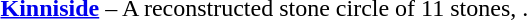<table border="0">
<tr>
<td></td>
<td><strong><a href='#'>Kinniside</a></strong> – A reconstructed stone circle of 11 stones, .</td>
</tr>
</table>
